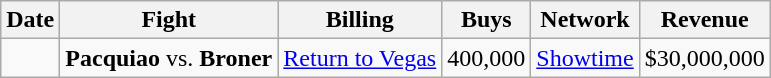<table class="wikitable sortable">
<tr>
<th>Date</th>
<th>Fight</th>
<th>Billing</th>
<th>Buys</th>
<th>Network</th>
<th>Revenue</th>
</tr>
<tr>
<td align=center></td>
<td><strong>Pacquiao</strong> vs. <strong>Broner</strong></td>
<td><a href='#'>Return to Vegas</a></td>
<td>400,000</td>
<td><a href='#'>Showtime</a></td>
<td>$30,000,000</td>
</tr>
</table>
